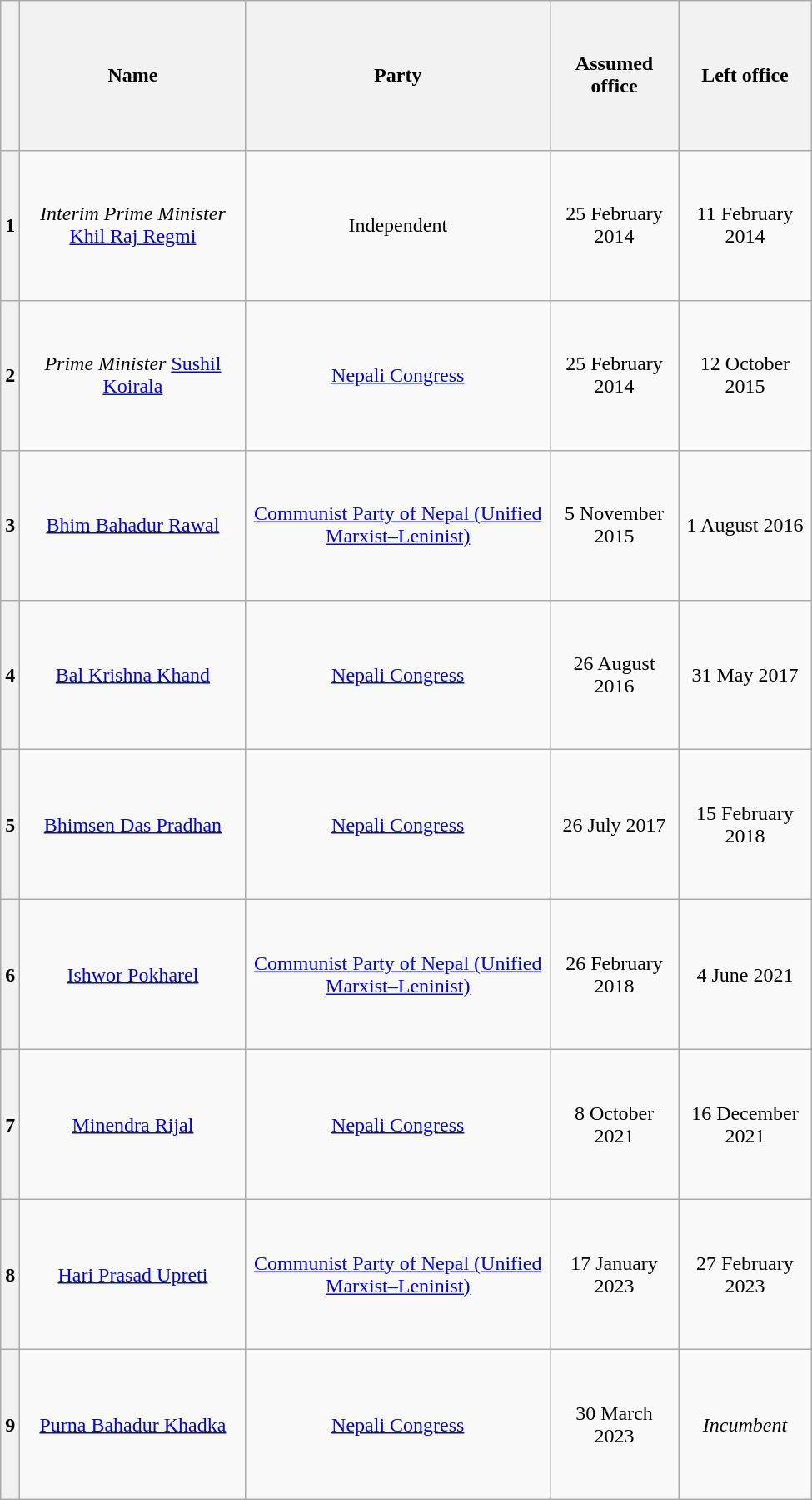<table class="wikitable" style="text-align: center; width: 650px; height: 1200px;">
<tr>
<th scope="col"></th>
<th scope="col">Name</th>
<th scope="col">Party</th>
<th scope="col">Assumed office</th>
<th scope="col">Left office</th>
</tr>
<tr>
<th scope="row">1</th>
<td><em>Interim Prime Minister</em> <a href='#'>Khil Raj Regmi</a></td>
<td>Independent</td>
<td>25 February 2014</td>
<td>11 February 2014</td>
</tr>
<tr>
<th scope="row">2</th>
<td><em>Prime Minister</em> <a href='#'>Sushil Koirala</a></td>
<td><a href='#'>Nepali Congress</a></td>
<td>25 February 2014</td>
<td>12 October 2015</td>
</tr>
<tr>
<th scope="row">3</th>
<td><a href='#'>Bhim Bahadur Rawal</a></td>
<td><a href='#'>Communist Party of Nepal (Unified Marxist–Leninist)</a></td>
<td>5 November 2015</td>
<td>1 August 2016</td>
</tr>
<tr>
<th scope="row">4</th>
<td><a href='#'>Bal Krishna Khand</a></td>
<td><a href='#'>Nepali Congress</a></td>
<td>26 August 2016</td>
<td>31 May 2017</td>
</tr>
<tr>
<th scope="row">5</th>
<td><a href='#'>Bhimsen Das Pradhan</a></td>
<td><a href='#'>Nepali Congress</a></td>
<td>26 July 2017</td>
<td>15 February 2018</td>
</tr>
<tr>
<th scope="row">6</th>
<td><a href='#'>Ishwor Pokharel</a></td>
<td><a href='#'>Communist Party of Nepal (Unified Marxist–Leninist)</a></td>
<td>26 February 2018</td>
<td>4 June 2021</td>
</tr>
<tr>
<th scope="row">7</th>
<td><a href='#'>Minendra Rijal</a></td>
<td><a href='#'>Nepali Congress</a></td>
<td>8 October 2021</td>
<td>16 December 2021</td>
</tr>
<tr>
<th>8</th>
<td><a href='#'>Hari Prasad Upreti</a></td>
<td><a href='#'>Communist Party of Nepal (Unified Marxist–Leninist)</a></td>
<td>17 January 2023</td>
<td>27 February 2023</td>
</tr>
<tr>
<th>9</th>
<td><a href='#'>Purna Bahadur Khadka</a></td>
<td><a href='#'>Nepali Congress</a></td>
<td>30 March 2023</td>
<td><em>Incumbent</em></td>
</tr>
</table>
